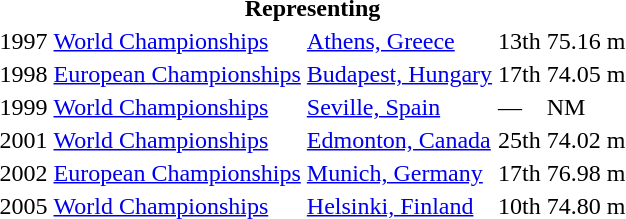<table>
<tr>
<th colspan="5">Representing </th>
</tr>
<tr>
<td>1997</td>
<td><a href='#'>World Championships</a></td>
<td><a href='#'>Athens, Greece</a></td>
<td>13th</td>
<td>75.16 m</td>
</tr>
<tr>
<td>1998</td>
<td><a href='#'>European Championships</a></td>
<td><a href='#'>Budapest, Hungary</a></td>
<td>17th</td>
<td>74.05 m</td>
</tr>
<tr>
<td>1999</td>
<td><a href='#'>World Championships</a></td>
<td><a href='#'>Seville, Spain</a></td>
<td>—</td>
<td>NM</td>
</tr>
<tr>
<td>2001</td>
<td><a href='#'>World Championships</a></td>
<td><a href='#'>Edmonton, Canada</a></td>
<td>25th</td>
<td>74.02 m</td>
</tr>
<tr>
<td>2002</td>
<td><a href='#'>European Championships</a></td>
<td><a href='#'>Munich, Germany</a></td>
<td>17th</td>
<td>76.98 m</td>
</tr>
<tr>
<td>2005</td>
<td><a href='#'>World Championships</a></td>
<td><a href='#'>Helsinki, Finland</a></td>
<td>10th</td>
<td>74.80 m</td>
</tr>
</table>
